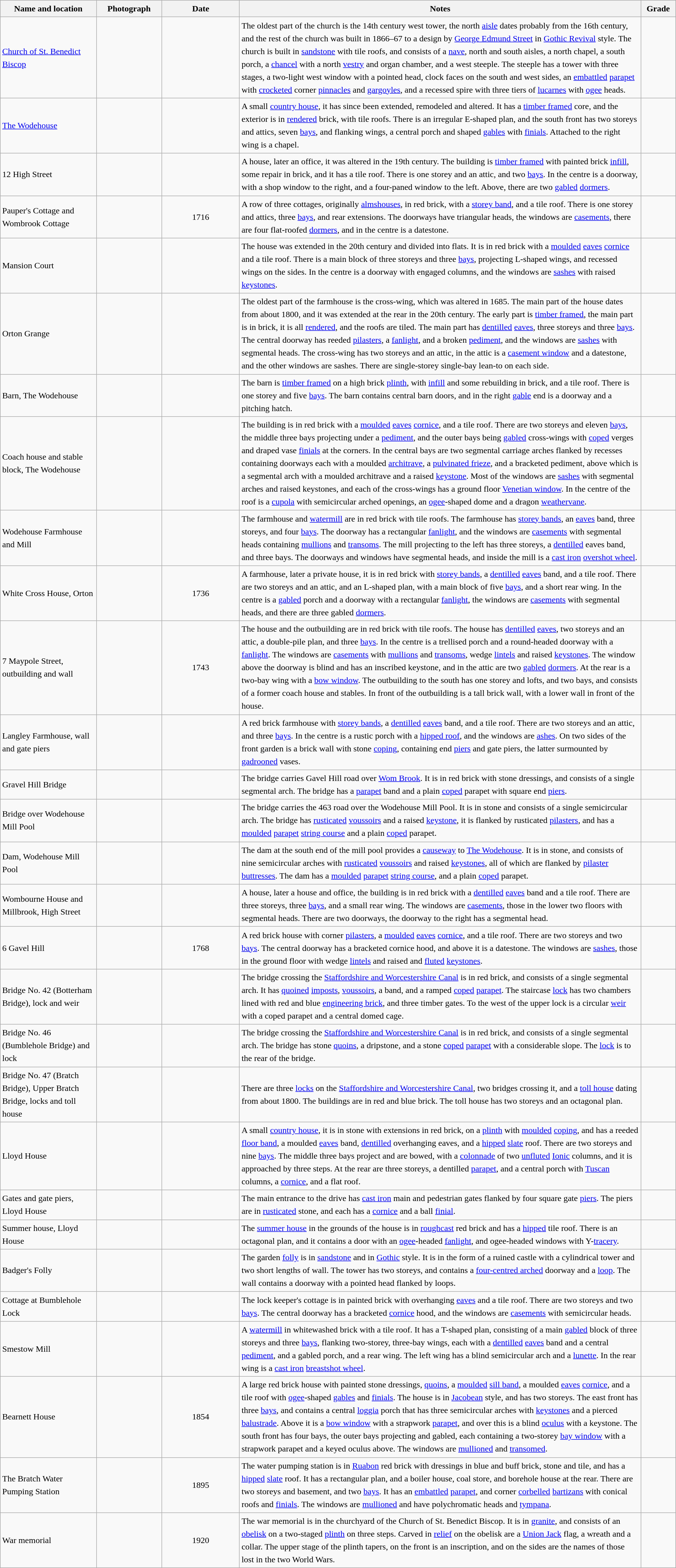<table class="wikitable sortable plainrowheaders" style="width:100%; border:0; text-align:left; line-height:150%;">
<tr>
<th scope="col"  style="width:150px">Name and location</th>
<th scope="col"  style="width:100px" class="unsortable">Photograph</th>
<th scope="col"  style="width:120px">Date</th>
<th scope="col"  style="width:650px" class="unsortable">Notes</th>
<th scope="col"  style="width:50px">Grade</th>
</tr>
<tr>
<td><a href='#'>Church of St. Benedict Biscop</a><br><small></small></td>
<td></td>
<td align="center"></td>
<td>The oldest part of the church is the 14th century west tower, the north <a href='#'>aisle</a> dates probably from the 16th century, and the rest of the church was built in 1866–67 to a design by <a href='#'>George Edmund Street</a> in <a href='#'>Gothic Revival</a> style.  The church is built in <a href='#'>sandstone</a> with tile roofs, and consists of a <a href='#'>nave</a>, north and south aisles, a north chapel, a south porch, a <a href='#'>chancel</a> with a north <a href='#'>vestry</a> and organ chamber, and a west steeple.  The steeple has a tower with three stages, a two-light west window with a pointed head, clock faces on the south and west sides, an <a href='#'>embattled</a> <a href='#'>parapet</a> with <a href='#'>crocketed</a> corner <a href='#'>pinnacles</a> and <a href='#'>gargoyles</a>, and a recessed spire with three tiers of <a href='#'>lucarnes</a> with <a href='#'>ogee</a> heads.</td>
<td align="center" ></td>
</tr>
<tr>
<td><a href='#'>The Wodehouse</a><br><small></small></td>
<td></td>
<td align="center"></td>
<td>A small <a href='#'>country house</a>, it has since been extended, remodeled and altered.  It has a <a href='#'>timber framed</a> core, and the exterior is in <a href='#'>rendered</a> brick, with tile roofs.  There is an irregular E-shaped plan, and the south front has two storeys and attics, seven <a href='#'>bays</a>, and flanking wings, a central porch and shaped <a href='#'>gables</a> with <a href='#'>finials</a>.  Attached to the right wing is a chapel.</td>
<td align="center" ></td>
</tr>
<tr>
<td>12 High Street<br><small></small></td>
<td></td>
<td align="center"></td>
<td>A house, later an office, it was altered in the 19th century.  The building is <a href='#'>timber framed</a> with painted brick <a href='#'>infill</a>, some repair in brick, and it has a tile roof.  There is one storey and an attic, and two <a href='#'>bays</a>.  In the centre is a doorway, with a shop window to the right, and a four-paned window to the left.  Above, there are two <a href='#'>gabled</a> <a href='#'>dormers</a>.</td>
<td align="center" ></td>
</tr>
<tr>
<td>Pauper's Cottage and Wombrook Cottage<br><small></small></td>
<td></td>
<td align="center">1716</td>
<td>A row of three cottages, originally <a href='#'>almshouses</a>, in red brick, with a <a href='#'>storey band</a>, and a tile roof.  There is one storey and attics, three <a href='#'>bays</a>, and rear extensions.  The doorways have triangular heads, the windows are <a href='#'>casements</a>, there are four flat-roofed <a href='#'>dormers</a>, and in the centre is a datestone.</td>
<td align="center" ></td>
</tr>
<tr>
<td>Mansion Court<br><small></small></td>
<td></td>
<td align="center"></td>
<td>The house was extended in the 20th century and divided into flats.  It is in red brick with a <a href='#'>moulded</a> <a href='#'>eaves</a> <a href='#'>cornice</a> and a tile roof.  There is a main block of three storeys and three <a href='#'>bays</a>, projecting L-shaped wings, and recessed wings on the sides.  In the centre is a doorway with engaged columns, and the windows are <a href='#'>sashes</a> with raised <a href='#'>keystones</a>.</td>
<td align="center" ></td>
</tr>
<tr>
<td>Orton Grange<br><small></small></td>
<td></td>
<td align="center"></td>
<td>The oldest part of the farmhouse is the cross-wing, which was altered in 1685.  The main part of the house dates from about 1800, and it was extended at the rear in the 20th century.  The early part is <a href='#'>timber framed</a>, the main part is in brick, it is all <a href='#'>rendered</a>, and the roofs are tiled.  The main part has <a href='#'>dentilled</a> <a href='#'>eaves</a>, three storeys and three <a href='#'>bays</a>.  The central doorway has reeded <a href='#'>pilasters</a>, a <a href='#'>fanlight</a>, and a broken <a href='#'>pediment</a>, and the windows are <a href='#'>sashes</a> with segmental heads.  The cross-wing has two storeys and an attic, in the attic is a <a href='#'>casement window</a> and a datestone, and the other windows are sashes.  There are single-storey single-bay lean-to on each side.</td>
<td align="center" ></td>
</tr>
<tr>
<td>Barn, The Wodehouse<br><small></small></td>
<td></td>
<td align="center"></td>
<td>The barn is <a href='#'>timber framed</a> on a high brick <a href='#'>plinth</a>, with <a href='#'>infill</a> and some rebuilding in brick, and a tile roof.  There is one storey and five <a href='#'>bays</a>.  The barn contains central barn doors, and in the right <a href='#'>gable</a> end is a doorway and a pitching hatch.</td>
<td align="center" ></td>
</tr>
<tr>
<td>Coach house and stable block, The Wodehouse<br><small></small></td>
<td></td>
<td align="center"></td>
<td>The building is in red brick with a <a href='#'>moulded</a> <a href='#'>eaves</a> <a href='#'>cornice</a>, and a tile roof.  There are two storeys and eleven <a href='#'>bays</a>, the middle three bays projecting under a <a href='#'>pediment</a>, and the outer bays being <a href='#'>gabled</a> cross-wings with <a href='#'>coped</a> verges and draped vase <a href='#'>finials</a> at the corners.  In the central bays are two segmental carriage arches flanked by recesses containing doorways each with a moulded <a href='#'>architrave</a>, a <a href='#'>pulvinated frieze</a>, and a bracketed pediment, above which is a segmental arch with a moulded architrave and a raised <a href='#'>keystone</a>.  Most of the windows are <a href='#'>sashes</a> with segmental arches and raised keystones, and each of the cross-wings has a ground floor <a href='#'>Venetian window</a>.  In the centre of the roof is a <a href='#'>cupola</a> with semicircular arched openings, an <a href='#'>ogee</a>-shaped dome and a dragon <a href='#'>weathervane</a>.</td>
<td align="center" ></td>
</tr>
<tr>
<td>Wodehouse Farmhouse and Mill<br><small></small></td>
<td></td>
<td align="center"></td>
<td>The farmhouse and <a href='#'>watermill</a> are in red brick with tile roofs.  The farmhouse has <a href='#'>storey bands</a>, an <a href='#'>eaves</a> band, three storeys, and four <a href='#'>bays</a>.  The doorway has a rectangular <a href='#'>fanlight</a>, and the windows are <a href='#'>casements</a> with segmental heads containing <a href='#'>mullions</a> and <a href='#'>transoms</a>.  The mill projecting to the left has three storeys, a <a href='#'>dentilled</a> eaves band, and three bays.  The doorways and windows have segmental heads, and inside the mill is a <a href='#'>cast iron</a> <a href='#'>overshot wheel</a>.</td>
<td align="center" ></td>
</tr>
<tr>
<td>White Cross House, Orton<br><small></small></td>
<td></td>
<td align="center">1736</td>
<td>A farmhouse, later a private house, it is in red brick with <a href='#'>storey bands</a>, a <a href='#'>dentilled</a> <a href='#'>eaves</a> band, and a tile roof.  There are two storeys and an attic, and an L-shaped plan, with a main block of five <a href='#'>bays</a>, and a short rear wing.  In the centre is a <a href='#'>gabled</a> porch and a doorway with a rectangular <a href='#'>fanlight</a>, the windows are <a href='#'>casements</a> with segmental heads, and there are three gabled <a href='#'>dormers</a>.</td>
<td align="center" ></td>
</tr>
<tr>
<td>7 Maypole Street, outbuilding and wall<br><small></small></td>
<td></td>
<td align="center">1743</td>
<td>The house and the outbuilding are in red brick with tile roofs.  The house has <a href='#'>dentilled</a> <a href='#'>eaves</a>, two storeys and an attic, a double-pile plan, and three <a href='#'>bays</a>.  In the centre is a trellised porch and a round-headed doorway with a <a href='#'>fanlight</a>.  The windows are <a href='#'>casements</a> with <a href='#'>mullions</a> and <a href='#'>transoms</a>, wedge <a href='#'>lintels</a> and raised <a href='#'>keystones</a>.  The window above the doorway is blind and has an inscribed keystone, and in the attic are two <a href='#'>gabled</a> <a href='#'>dormers</a>.  At the rear is a two-bay wing with a <a href='#'>bow window</a>.  The outbuilding to the south has one storey and lofts, and two bays, and consists of a former coach house and stables.  In front of the outbuilding is a tall brick wall, with a lower wall in front of the house.</td>
<td align="center" ></td>
</tr>
<tr>
<td>Langley Farmhouse, wall and gate piers<br><small></small></td>
<td></td>
<td align="center"></td>
<td>A red brick farmhouse with <a href='#'>storey bands</a>, a <a href='#'>dentilled</a> <a href='#'>eaves</a> band, and a tile roof.  There are two storeys and an attic, and three <a href='#'>bays</a>.  In the centre is a rustic porch with a <a href='#'>hipped roof</a>, and the windows are <a href='#'>ashes</a>.  On two sides of the front garden is a brick wall with stone <a href='#'>coping</a>, containing end <a href='#'>piers</a> and gate piers, the latter surmounted by <a href='#'>gadrooned</a> vases.</td>
<td align="center" ></td>
</tr>
<tr>
<td>Gravel Hill Bridge<br><small></small></td>
<td></td>
<td align="center"></td>
<td>The bridge carries Gavel Hill road over <a href='#'>Wom Brook</a>.  It is in red brick with stone dressings, and consists of a single segmental arch.  The bridge has a <a href='#'>parapet</a> band and a plain <a href='#'>coped</a> parapet with square end <a href='#'>piers</a>.</td>
<td align="center" ></td>
</tr>
<tr>
<td>Bridge over Wodehouse Mill Pool<br><small></small></td>
<td></td>
<td align="center"></td>
<td>The bridge carries the 463 road over the Wodehouse Mill Pool.  It is in stone and consists of a single semicircular arch.  The bridge has <a href='#'>rusticated</a> <a href='#'>voussoirs</a> and a raised <a href='#'>keystone</a>, it is flanked by rusticated <a href='#'>pilasters</a>, and has a <a href='#'>moulded</a> <a href='#'>parapet</a> <a href='#'>string course</a> and a plain <a href='#'>coped</a> parapet.</td>
<td align="center" ></td>
</tr>
<tr>
<td>Dam, Wodehouse Mill Pool<br><small></small></td>
<td></td>
<td align="center"></td>
<td>The dam at the south end of the mill pool provides a <a href='#'>causeway</a> to <a href='#'>The Wodehouse</a>.  It is in stone, and consists of nine semicircular arches with <a href='#'>rusticated</a> <a href='#'>voussoirs</a> and raised <a href='#'>keystones</a>, all of which are flanked by <a href='#'>pilaster</a> <a href='#'>buttresses</a>.  The dam has a <a href='#'>moulded</a> <a href='#'>parapet</a> <a href='#'>string course</a>, and a plain <a href='#'>coped</a> parapet.</td>
<td align="center" ></td>
</tr>
<tr>
<td>Wombourne House and Millbrook, High Street<br><small></small></td>
<td></td>
<td align="center"></td>
<td>A house, later a house and office, the building is in red brick with a <a href='#'>dentilled</a> <a href='#'>eaves</a> band and a tile roof.  There are three storeys, three <a href='#'>bays</a>, and a small rear wing.  The windows are <a href='#'>casements</a>, those in the lower two floors with segmental heads.  There are two doorways, the doorway to the right has a segmental head.</td>
<td align="center" ></td>
</tr>
<tr>
<td>6 Gavel Hill<br><small></small></td>
<td></td>
<td align="center">1768</td>
<td>A red brick house with corner <a href='#'>pilasters</a>, a <a href='#'>moulded</a> <a href='#'>eaves</a> <a href='#'>cornice</a>, and a tile roof.  There are two storeys and two <a href='#'>bays</a>.  The central doorway has a bracketed cornice hood, and above it is a datestone.  The windows are <a href='#'>sashes</a>, those in the ground floor with wedge <a href='#'>lintels</a> and raised and <a href='#'>fluted</a> <a href='#'>keystones</a>.</td>
<td align="center" ></td>
</tr>
<tr>
<td>Bridge No. 42 (Botterham Bridge), lock and weir<br><small></small></td>
<td></td>
<td align="center"></td>
<td>The bridge crossing the <a href='#'>Staffordshire and Worcestershire Canal</a> is in red brick, and consists of a single segmental arch.  It has <a href='#'>quoined</a> <a href='#'>imposts</a>, <a href='#'>voussoirs</a>, a band, and a ramped <a href='#'>coped</a> <a href='#'>parapet</a>.  The staircase <a href='#'>lock</a> has two chambers lined with red and blue <a href='#'>engineering brick</a>, and three timber gates.  To the west of the upper lock is a circular <a href='#'>weir</a> with a coped parapet and a central domed cage.</td>
<td align="center" ></td>
</tr>
<tr>
<td>Bridge No. 46 (Bumblehole Bridge) and lock<br><small></small></td>
<td></td>
<td align="center"></td>
<td>The bridge crossing the <a href='#'>Staffordshire and Worcestershire Canal</a> is in red brick, and consists of a single segmental arch.  The bridge has stone <a href='#'>quoins</a>, a dripstone, and a stone <a href='#'>coped</a> <a href='#'>parapet</a> with a considerable slope.  The <a href='#'>lock</a> is to the rear of the bridge.</td>
<td align="center" ></td>
</tr>
<tr>
<td>Bridge No. 47 (Bratch Bridge), Upper Bratch Bridge, locks and toll house<br><small></small></td>
<td></td>
<td align="center"></td>
<td>There are three <a href='#'>locks</a> on the <a href='#'>Staffordshire and Worcestershire Canal</a>, two bridges crossing it, and a <a href='#'>toll house</a> dating from about 1800.  The buildings are in red and blue brick.  The toll house has two storeys and an octagonal plan.</td>
<td align="center" ></td>
</tr>
<tr>
<td>Lloyd House<br><small></small></td>
<td></td>
<td align="center"></td>
<td>A small <a href='#'>country house</a>, it is in stone with extensions in red brick, on a <a href='#'>plinth</a> with <a href='#'>moulded</a> <a href='#'>coping</a>, and has a reeded <a href='#'>floor band</a>, a moulded <a href='#'>eaves</a> band, <a href='#'>dentilled</a> overhanging eaves, and a <a href='#'>hipped</a> <a href='#'>slate</a> roof.  There are two storeys and nine <a href='#'>bays</a>.  The middle three bays project and are bowed, with a <a href='#'>colonnade</a> of two <a href='#'>unfluted</a> <a href='#'>Ionic</a> columns, and it is approached by three steps.  At the rear are three storeys, a dentilled <a href='#'>parapet</a>, and a central porch with <a href='#'>Tuscan</a> columns, a <a href='#'>cornice</a>, and a flat roof.</td>
<td align="center" ></td>
</tr>
<tr>
<td>Gates and gate piers, Lloyd House<br><small></small></td>
<td></td>
<td align="center"></td>
<td>The main entrance to the drive has <a href='#'>cast iron</a> main and pedestrian gates flanked by four square gate <a href='#'>piers</a>.  The piers are in <a href='#'>rusticated</a> stone, and each has a <a href='#'>cornice</a> and a ball <a href='#'>finial</a>.</td>
<td align="center" ></td>
</tr>
<tr>
<td>Summer house, Lloyd House<br><small></small></td>
<td></td>
<td align="center"></td>
<td>The <a href='#'>summer house</a> in the grounds of the house is in <a href='#'>roughcast</a> red brick and has a <a href='#'>hipped</a> tile roof.  There is an octagonal plan, and it contains a door with an <a href='#'>ogee</a>-headed <a href='#'>fanlight</a>, and ogee-headed windows with Y-<a href='#'>tracery</a>.</td>
<td align="center" ></td>
</tr>
<tr>
<td>Badger's Folly<br><small></small></td>
<td></td>
<td align="center"></td>
<td>The garden <a href='#'>folly</a> is in <a href='#'>sandstone</a> and in <a href='#'>Gothic</a> style.  It is in the form of a ruined castle with a cylindrical tower and two short lengths of wall.  The tower has two storeys, and contains a <a href='#'>four-centred arched</a> doorway and a <a href='#'>loop</a>.  The wall contains a doorway with a pointed head flanked by loops.</td>
<td align="center" ></td>
</tr>
<tr>
<td>Cottage at Bumblehole Lock<br><small></small></td>
<td></td>
<td align="center"></td>
<td>The lock keeper's cottage is in painted brick with overhanging <a href='#'>eaves</a> and a tile roof.  There are two storeys and two <a href='#'>bays</a>.  The central doorway has a bracketed <a href='#'>cornice</a> hood, and the windows are <a href='#'>casements</a> with semicircular heads.</td>
<td align="center" ></td>
</tr>
<tr>
<td>Smestow Mill<br><small></small></td>
<td></td>
<td align="center"></td>
<td>A <a href='#'>watermill</a> in whitewashed brick with a tile roof.  It has a T-shaped plan, consisting of a main <a href='#'>gabled</a> block of three storeys and three <a href='#'>bays</a>, flanking two-storey, three-bay wings, each with a <a href='#'>dentilled</a> <a href='#'>eaves</a> band and a central <a href='#'>pediment</a>, and a gabled porch, and a rear wing.  The left wing has a blind semicircular arch and a <a href='#'>lunette</a>.  In the rear wing is a <a href='#'>cast iron</a> <a href='#'>breastshot wheel</a>.</td>
<td align="center" ></td>
</tr>
<tr>
<td>Bearnett House<br><small></small></td>
<td></td>
<td align="center">1854</td>
<td>A large red brick house with painted stone dressings, <a href='#'>quoins</a>, a <a href='#'>moulded</a> <a href='#'>sill band</a>, a moulded <a href='#'>eaves</a> <a href='#'>cornice</a>, and a tile roof with <a href='#'>ogee</a>-shaped <a href='#'>gables</a> and <a href='#'>finials</a>.  The house is in <a href='#'>Jacobean</a> style, and has two storeys.  The east front has three <a href='#'>bays</a>, and contains a central <a href='#'>loggia</a> porch that has three semicircular arches with <a href='#'>keystones</a> and a pierced <a href='#'>balustrade</a>.  Above it is a <a href='#'>bow window</a> with a strapwork <a href='#'>parapet</a>, and over this is a blind <a href='#'>oculus</a> with a keystone.  The south front has four bays, the outer bays projecting and gabled, each containing a two-storey <a href='#'>bay window</a> with a strapwork parapet and a keyed oculus above.  The windows are <a href='#'>mullioned</a> and <a href='#'>transomed</a>.</td>
<td align="center" ></td>
</tr>
<tr>
<td>The Bratch Water Pumping Station<br><small></small></td>
<td></td>
<td align="center">1895</td>
<td>The water pumping station is in <a href='#'>Ruabon</a> red brick with dressings in blue and buff brick, stone and tile, and has a <a href='#'>hipped</a> <a href='#'>slate</a> roof.  It has a rectangular plan, and a boiler house, coal store, and borehole house at the rear.  There are two storeys and basement, and two <a href='#'>bays</a>.  It has an <a href='#'>embattled</a> <a href='#'>parapet</a>, and corner <a href='#'>corbelled</a> <a href='#'>bartizans</a> with conical roofs and <a href='#'>finials</a>.  The windows are <a href='#'>mullioned</a> and have polychromatic heads and <a href='#'>tympana</a>.</td>
<td align="center" ></td>
</tr>
<tr>
<td>War memorial<br><small></small></td>
<td></td>
<td align="center">1920</td>
<td>The war memorial is in the churchyard of the Church of St. Benedict Biscop.  It is in <a href='#'>granite</a>, and consists of an <a href='#'>obelisk</a> on a two-staged <a href='#'>plinth</a> on three steps.  Carved in <a href='#'>relief</a> on the obelisk are a <a href='#'>Union Jack</a> flag, a wreath and a collar.  The upper stage of the plinth tapers, on the front is an inscription, and on the sides are the names of those lost in the two World Wars.</td>
<td align="center" ></td>
</tr>
<tr>
</tr>
</table>
